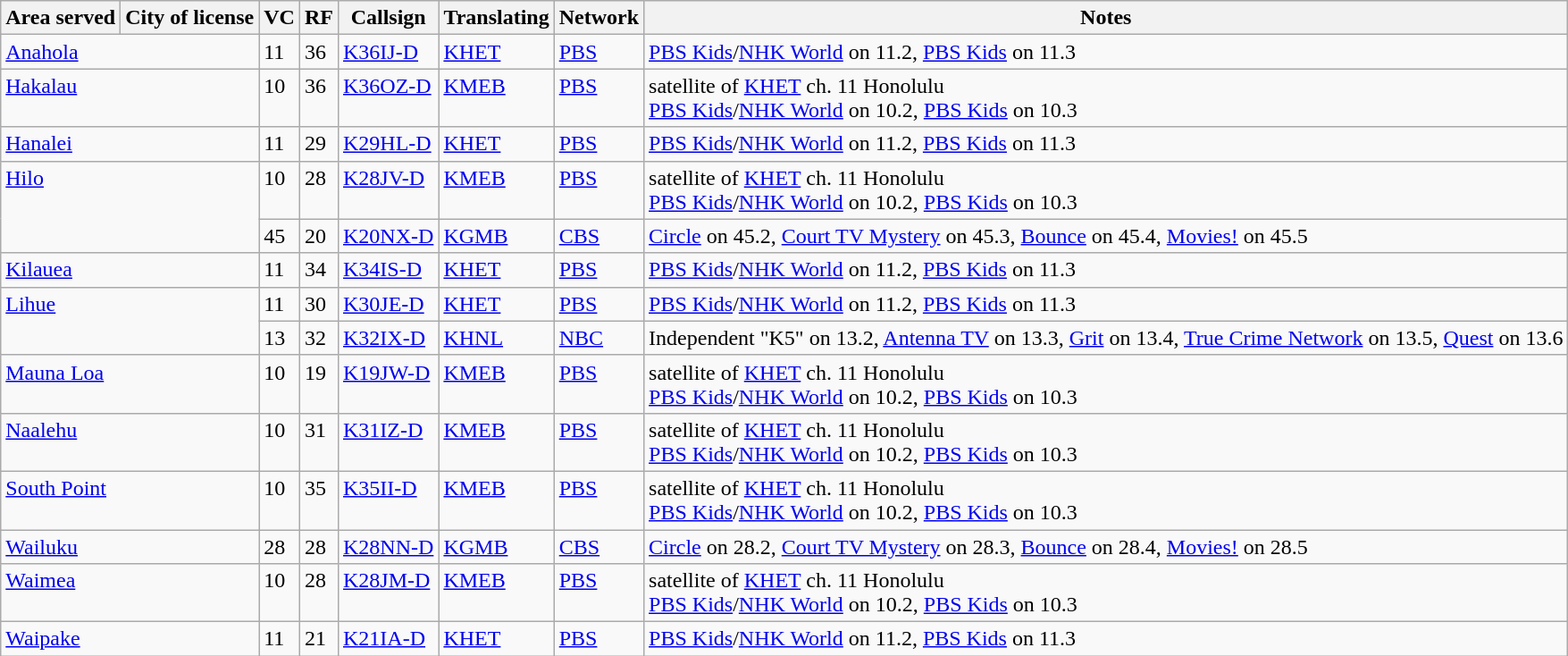<table class="sortable wikitable" style="margin: 1em 1em 1em 0; background: #f9f9f9;">
<tr>
<th>Area served</th>
<th>City of license</th>
<th>VC</th>
<th>RF</th>
<th>Callsign</th>
<th>Translating</th>
<th>Network</th>
<th class="unsortable">Notes</th>
</tr>
<tr style="vertical-align: top; text-align: left;">
<td colspan="2"><a href='#'>Anahola</a></td>
<td>11</td>
<td>36</td>
<td><a href='#'>K36IJ-D</a></td>
<td><a href='#'>KHET</a></td>
<td><a href='#'>PBS</a></td>
<td><a href='#'>PBS Kids</a>/<a href='#'>NHK World</a> on 11.2, <a href='#'>PBS Kids</a> on 11.3</td>
</tr>
<tr style="vertical-align: top; text-align: left;">
<td colspan="2"><a href='#'>Hakalau</a></td>
<td>10</td>
<td>36</td>
<td><a href='#'>K36OZ-D</a></td>
<td><a href='#'>KMEB</a></td>
<td><a href='#'>PBS</a></td>
<td>satellite of <a href='#'>KHET</a> ch. 11 Honolulu<br><a href='#'>PBS Kids</a>/<a href='#'>NHK World</a> on 10.2, <a href='#'>PBS Kids</a> on 10.3</td>
</tr>
<tr style="vertical-align: top; text-align: left;">
<td colspan="2"><a href='#'>Hanalei</a></td>
<td>11</td>
<td>29</td>
<td><a href='#'>K29HL-D</a></td>
<td><a href='#'>KHET</a></td>
<td><a href='#'>PBS</a></td>
<td><a href='#'>PBS Kids</a>/<a href='#'>NHK World</a> on 11.2, <a href='#'>PBS Kids</a> on 11.3</td>
</tr>
<tr style="vertical-align: top; text-align: left;">
<td colspan="2" rowspan="2"><a href='#'>Hilo</a></td>
<td>10</td>
<td>28</td>
<td><a href='#'>K28JV-D</a></td>
<td><a href='#'>KMEB</a></td>
<td><a href='#'>PBS</a></td>
<td>satellite of <a href='#'>KHET</a> ch. 11 Honolulu<br><a href='#'>PBS Kids</a>/<a href='#'>NHK World</a> on 10.2, <a href='#'>PBS Kids</a> on 10.3</td>
</tr>
<tr style="vertical-align: top; text-align: left;">
<td>45</td>
<td>20</td>
<td><a href='#'>K20NX-D</a></td>
<td><a href='#'>KGMB</a></td>
<td><a href='#'>CBS</a></td>
<td><a href='#'>Circle</a> on 45.2, <a href='#'>Court TV Mystery</a> on 45.3, <a href='#'>Bounce</a> on 45.4, <a href='#'>Movies!</a> on 45.5</td>
</tr>
<tr style="vertical-align: top; text-align: left;">
<td colspan="2"><a href='#'>Kilauea</a></td>
<td>11</td>
<td>34</td>
<td><a href='#'>K34IS-D</a></td>
<td><a href='#'>KHET</a></td>
<td><a href='#'>PBS</a></td>
<td><a href='#'>PBS Kids</a>/<a href='#'>NHK World</a> on 11.2, <a href='#'>PBS Kids</a> on 11.3</td>
</tr>
<tr style="vertical-align: top; text-align: left;">
<td colspan="2" rowspan="2"><a href='#'>Lihue</a></td>
<td>11</td>
<td>30</td>
<td><a href='#'>K30JE-D</a></td>
<td><a href='#'>KHET</a></td>
<td><a href='#'>PBS</a></td>
<td><a href='#'>PBS Kids</a>/<a href='#'>NHK World</a> on 11.2, <a href='#'>PBS Kids</a> on 11.3</td>
</tr>
<tr style="vertical-align: top; text-align: left;">
<td>13</td>
<td>32</td>
<td><a href='#'>K32IX-D</a></td>
<td><a href='#'>KHNL</a></td>
<td><a href='#'>NBC</a></td>
<td>Independent "K5" on 13.2, <a href='#'>Antenna TV</a> on 13.3, <a href='#'>Grit</a> on 13.4, <a href='#'>True Crime Network</a> on 13.5, <a href='#'>Quest</a> on 13.6</td>
</tr>
<tr style="vertical-align: top; text-align: left;">
<td colspan="2"><a href='#'>Mauna Loa</a></td>
<td>10</td>
<td>19</td>
<td><a href='#'>K19JW-D</a></td>
<td><a href='#'>KMEB</a></td>
<td><a href='#'>PBS</a></td>
<td>satellite of <a href='#'>KHET</a> ch. 11 Honolulu<br><a href='#'>PBS Kids</a>/<a href='#'>NHK World</a> on 10.2, <a href='#'>PBS Kids</a> on 10.3</td>
</tr>
<tr style="vertical-align: top; text-align: left;">
<td colspan="2"><a href='#'>Naalehu</a></td>
<td>10</td>
<td>31</td>
<td><a href='#'>K31IZ-D</a></td>
<td><a href='#'>KMEB</a></td>
<td><a href='#'>PBS</a></td>
<td>satellite of <a href='#'>KHET</a> ch. 11 Honolulu<br><a href='#'>PBS Kids</a>/<a href='#'>NHK World</a> on 10.2, <a href='#'>PBS Kids</a> on 10.3</td>
</tr>
<tr style="vertical-align: top; text-align: left;">
<td colspan="2"><a href='#'>South Point</a></td>
<td>10</td>
<td>35</td>
<td><a href='#'>K35II-D</a></td>
<td><a href='#'>KMEB</a></td>
<td><a href='#'>PBS</a></td>
<td>satellite of <a href='#'>KHET</a> ch. 11 Honolulu<br><a href='#'>PBS Kids</a>/<a href='#'>NHK World</a> on 10.2, <a href='#'>PBS Kids</a> on 10.3</td>
</tr>
<tr style="vertical-align: top; text-align: left;">
<td colspan="2"><a href='#'>Wailuku</a></td>
<td>28</td>
<td>28</td>
<td><a href='#'>K28NN-D</a></td>
<td><a href='#'>KGMB</a></td>
<td><a href='#'>CBS</a></td>
<td><a href='#'>Circle</a> on 28.2, <a href='#'>Court TV Mystery</a> on 28.3, <a href='#'>Bounce</a> on 28.4, <a href='#'>Movies!</a> on 28.5</td>
</tr>
<tr style="vertical-align: top; text-align: left;">
<td colspan="2"><a href='#'>Waimea</a></td>
<td>10</td>
<td>28</td>
<td><a href='#'>K28JM-D</a></td>
<td><a href='#'>KMEB</a></td>
<td><a href='#'>PBS</a></td>
<td>satellite of <a href='#'>KHET</a> ch. 11 Honolulu<br><a href='#'>PBS Kids</a>/<a href='#'>NHK World</a> on 10.2, <a href='#'>PBS Kids</a> on 10.3</td>
</tr>
<tr style="vertical-align: top; text-align: left;">
<td colspan="2"><a href='#'>Waipake</a></td>
<td>11</td>
<td>21</td>
<td><a href='#'>K21IA-D</a></td>
<td><a href='#'>KHET</a></td>
<td><a href='#'>PBS</a></td>
<td><a href='#'>PBS Kids</a>/<a href='#'>NHK World</a> on 11.2, <a href='#'>PBS Kids</a> on 11.3</td>
</tr>
</table>
